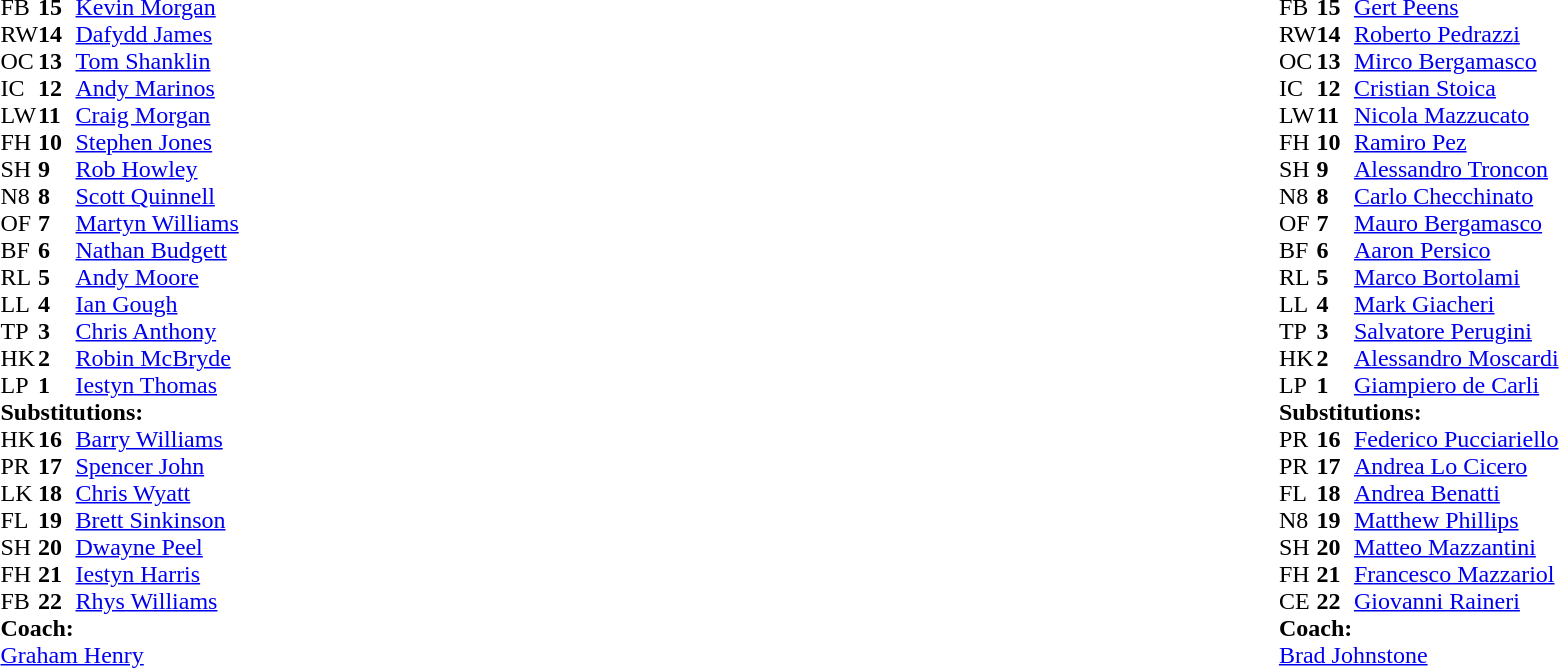<table width="100%">
<tr>
<td style="vertical-align:top" width="50%"><br><table cellspacing="0" cellpadding="0">
<tr>
<th width="25"></th>
<th width="25"></th>
</tr>
<tr>
<td>FB</td>
<td><strong>15</strong></td>
<td><a href='#'>Kevin Morgan</a></td>
<td></td>
<td></td>
</tr>
<tr>
<td>RW</td>
<td><strong>14</strong></td>
<td><a href='#'>Dafydd James</a></td>
</tr>
<tr>
<td>OC</td>
<td><strong>13</strong></td>
<td><a href='#'>Tom Shanklin</a></td>
<td></td>
<td></td>
</tr>
<tr>
<td>IC</td>
<td><strong>12</strong></td>
<td><a href='#'>Andy Marinos</a></td>
</tr>
<tr>
<td>LW</td>
<td><strong>11</strong></td>
<td><a href='#'>Craig Morgan</a></td>
</tr>
<tr>
<td>FH</td>
<td><strong>10</strong></td>
<td><a href='#'>Stephen Jones</a></td>
</tr>
<tr>
<td>SH</td>
<td><strong>9</strong></td>
<td><a href='#'>Rob Howley</a></td>
<td></td>
<td></td>
</tr>
<tr>
<td>N8</td>
<td><strong>8</strong></td>
<td><a href='#'>Scott Quinnell</a></td>
<td></td>
<td></td>
</tr>
<tr>
<td>OF</td>
<td><strong>7</strong></td>
<td><a href='#'>Martyn Williams</a></td>
</tr>
<tr>
<td>BF</td>
<td><strong>6</strong></td>
<td><a href='#'>Nathan Budgett</a></td>
</tr>
<tr>
<td>RL</td>
<td><strong>5</strong></td>
<td><a href='#'>Andy Moore</a></td>
</tr>
<tr>
<td>LL</td>
<td><strong>4</strong></td>
<td><a href='#'>Ian Gough</a></td>
<td></td>
<td></td>
</tr>
<tr>
<td>TP</td>
<td><strong>3</strong></td>
<td><a href='#'>Chris Anthony</a></td>
<td></td>
<td></td>
</tr>
<tr>
<td>HK</td>
<td><strong>2</strong></td>
<td><a href='#'>Robin McBryde</a></td>
<td></td>
<td></td>
</tr>
<tr>
<td>LP</td>
<td><strong>1</strong></td>
<td><a href='#'>Iestyn Thomas</a></td>
</tr>
<tr>
<td colspan="3"><strong>Substitutions:</strong></td>
</tr>
<tr>
<td>HK</td>
<td><strong>16</strong></td>
<td><a href='#'>Barry Williams</a></td>
<td></td>
<td></td>
</tr>
<tr>
<td>PR</td>
<td><strong>17</strong></td>
<td><a href='#'>Spencer John</a></td>
<td></td>
<td></td>
</tr>
<tr>
<td>LK</td>
<td><strong>18</strong></td>
<td><a href='#'>Chris Wyatt</a></td>
<td></td>
<td></td>
</tr>
<tr>
<td>FL</td>
<td><strong>19</strong></td>
<td><a href='#'>Brett Sinkinson</a></td>
<td></td>
<td></td>
</tr>
<tr>
<td>SH</td>
<td><strong>20</strong></td>
<td><a href='#'>Dwayne Peel</a></td>
<td></td>
<td></td>
</tr>
<tr>
<td>FH</td>
<td><strong>21</strong></td>
<td><a href='#'>Iestyn Harris</a></td>
<td></td>
<td></td>
</tr>
<tr>
<td>FB</td>
<td><strong>22</strong></td>
<td><a href='#'>Rhys Williams</a></td>
<td></td>
<td></td>
</tr>
<tr>
<td colspan="3"><strong>Coach:</strong></td>
</tr>
<tr>
<td colspan="3"><a href='#'>Graham Henry</a></td>
</tr>
</table>
</td>
<td style="vertical-align:top"></td>
<td style="vertical-align:top" width="50%"><br><table cellspacing="0" cellpadding="0" align="center">
<tr>
<th width="25"></th>
<th width="25"></th>
</tr>
<tr>
<td>FB</td>
<td><strong>15</strong></td>
<td><a href='#'>Gert Peens</a></td>
</tr>
<tr>
<td>RW</td>
<td><strong>14</strong></td>
<td><a href='#'>Roberto Pedrazzi</a></td>
<td></td>
<td></td>
</tr>
<tr>
<td>OC</td>
<td><strong>13</strong></td>
<td><a href='#'>Mirco Bergamasco</a></td>
<td></td>
<td></td>
</tr>
<tr>
<td>IC</td>
<td><strong>12</strong></td>
<td><a href='#'>Cristian Stoica</a></td>
</tr>
<tr>
<td>LW</td>
<td><strong>11</strong></td>
<td><a href='#'>Nicola Mazzucato</a></td>
</tr>
<tr>
<td>FH</td>
<td><strong>10</strong></td>
<td><a href='#'>Ramiro Pez</a></td>
<td></td>
<td></td>
</tr>
<tr>
<td>SH</td>
<td><strong>9</strong></td>
<td><a href='#'>Alessandro Troncon</a></td>
</tr>
<tr>
<td>N8</td>
<td><strong>8</strong></td>
<td><a href='#'>Carlo Checchinato</a></td>
</tr>
<tr>
<td>OF</td>
<td><strong>7</strong></td>
<td><a href='#'>Mauro Bergamasco</a></td>
</tr>
<tr>
<td>BF</td>
<td><strong>6</strong></td>
<td><a href='#'>Aaron Persico</a> </td>
</tr>
<tr>
<td>RL</td>
<td><strong>5</strong></td>
<td><a href='#'>Marco Bortolami</a></td>
<td></td>
<td></td>
</tr>
<tr>
<td>LL</td>
<td><strong>4</strong></td>
<td><a href='#'>Mark Giacheri</a></td>
</tr>
<tr>
<td>TP</td>
<td><strong>3</strong></td>
<td><a href='#'>Salvatore Perugini</a></td>
<td></td>
<td></td>
</tr>
<tr>
<td>HK</td>
<td><strong>2</strong></td>
<td><a href='#'>Alessandro Moscardi</a></td>
</tr>
<tr>
<td>LP</td>
<td><strong>1</strong></td>
<td><a href='#'>Giampiero de Carli</a></td>
<td></td>
<td></td>
</tr>
<tr>
<td colspan="3"><strong>Substitutions:</strong></td>
</tr>
<tr>
<td>PR</td>
<td><strong>16</strong></td>
<td><a href='#'>Federico Pucciariello</a></td>
<td></td>
<td></td>
</tr>
<tr>
<td>PR</td>
<td><strong>17</strong></td>
<td><a href='#'>Andrea Lo Cicero</a></td>
<td></td>
<td></td>
</tr>
<tr>
<td>FL</td>
<td><strong>18</strong></td>
<td><a href='#'>Andrea Benatti</a></td>
<td></td>
<td></td>
</tr>
<tr>
<td>N8</td>
<td><strong>19</strong></td>
<td><a href='#'>Matthew Phillips</a></td>
<td></td>
<td></td>
</tr>
<tr>
<td>SH</td>
<td><strong>20</strong></td>
<td><a href='#'>Matteo Mazzantini</a></td>
</tr>
<tr>
<td>FH</td>
<td><strong>21</strong></td>
<td><a href='#'>Francesco Mazzariol</a></td>
<td></td>
<td></td>
</tr>
<tr>
<td>CE</td>
<td><strong>22</strong></td>
<td><a href='#'>Giovanni Raineri</a></td>
<td></td>
<td></td>
</tr>
<tr>
<td colspan="3"><strong>Coach:</strong></td>
</tr>
<tr>
<td colspan="3"><a href='#'>Brad Johnstone</a></td>
</tr>
</table>
</td>
</tr>
</table>
